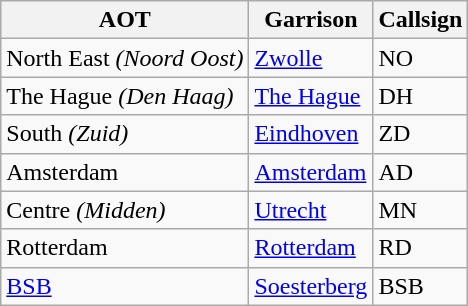<table class="wikitable">
<tr>
<th>AOT</th>
<th>Garrison</th>
<th>Callsign</th>
</tr>
<tr>
<td>North East <em>(Noord Oost)</em></td>
<td><a href='#'>Zwolle</a></td>
<td>NO</td>
</tr>
<tr>
<td>The Hague <em>(Den Haag)</em></td>
<td><a href='#'>The Hague</a></td>
<td>DH</td>
</tr>
<tr>
<td>South <em>(Zuid)</em></td>
<td><a href='#'>Eindhoven</a></td>
<td>ZD</td>
</tr>
<tr>
<td>Amsterdam</td>
<td><a href='#'>Amsterdam</a></td>
<td>AD</td>
</tr>
<tr>
<td>Centre <em>(Midden)</em></td>
<td><a href='#'>Utrecht</a></td>
<td>MN</td>
</tr>
<tr>
<td>Rotterdam</td>
<td><a href='#'>Rotterdam</a></td>
<td>RD</td>
</tr>
<tr>
<td><a href='#'>BSB</a></td>
<td><a href='#'>Soesterberg</a></td>
<td>BSB</td>
</tr>
</table>
